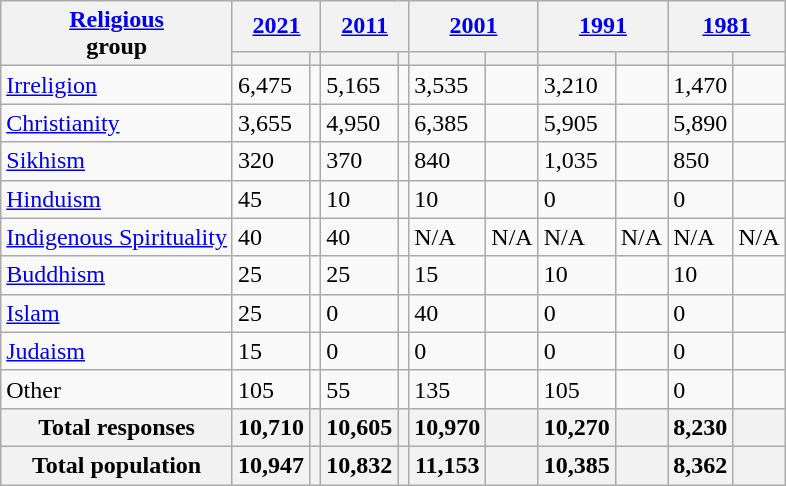<table class="wikitable collapsible sortable">
<tr>
<th rowspan="2"><a href='#'>Religious</a><br>group</th>
<th colspan="2"><a href='#'>2021</a></th>
<th colspan="2"><a href='#'>2011</a></th>
<th colspan="2"><a href='#'>2001</a></th>
<th colspan="2"><a href='#'>1991</a></th>
<th colspan="2"><a href='#'>1981</a></th>
</tr>
<tr>
<th><a href='#'></a></th>
<th></th>
<th></th>
<th></th>
<th></th>
<th></th>
<th></th>
<th></th>
<th></th>
<th></th>
</tr>
<tr>
<td><a href='#'>Irreligion</a></td>
<td>6,475</td>
<td></td>
<td>5,165</td>
<td></td>
<td>3,535</td>
<td></td>
<td>3,210</td>
<td></td>
<td>1,470</td>
<td></td>
</tr>
<tr>
<td><a href='#'>Christianity</a></td>
<td>3,655</td>
<td></td>
<td>4,950</td>
<td></td>
<td>6,385</td>
<td></td>
<td>5,905</td>
<td></td>
<td>5,890</td>
<td></td>
</tr>
<tr>
<td><a href='#'>Sikhism</a></td>
<td>320</td>
<td></td>
<td>370</td>
<td></td>
<td>840</td>
<td></td>
<td>1,035</td>
<td></td>
<td>850</td>
<td></td>
</tr>
<tr>
<td><a href='#'>Hinduism</a></td>
<td>45</td>
<td></td>
<td>10</td>
<td></td>
<td>10</td>
<td></td>
<td>0</td>
<td></td>
<td>0</td>
<td></td>
</tr>
<tr>
<td><a href='#'>Indigenous Spirituality</a></td>
<td>40</td>
<td></td>
<td>40</td>
<td></td>
<td>N/A</td>
<td>N/A</td>
<td>N/A</td>
<td>N/A</td>
<td>N/A</td>
<td>N/A</td>
</tr>
<tr>
<td><a href='#'>Buddhism</a></td>
<td>25</td>
<td></td>
<td>25</td>
<td></td>
<td>15</td>
<td></td>
<td>10</td>
<td></td>
<td>10</td>
<td></td>
</tr>
<tr>
<td><a href='#'>Islam</a></td>
<td>25</td>
<td></td>
<td>0</td>
<td></td>
<td>40</td>
<td></td>
<td>0</td>
<td></td>
<td>0</td>
<td></td>
</tr>
<tr>
<td><a href='#'>Judaism</a></td>
<td>15</td>
<td></td>
<td>0</td>
<td></td>
<td>0</td>
<td></td>
<td>0</td>
<td></td>
<td>0</td>
<td></td>
</tr>
<tr>
<td>Other</td>
<td>105</td>
<td></td>
<td>55</td>
<td></td>
<td>135</td>
<td></td>
<td>105</td>
<td></td>
<td>0</td>
<td></td>
</tr>
<tr>
<th>Total responses</th>
<th>10,710</th>
<th></th>
<th>10,605</th>
<th></th>
<th>10,970</th>
<th></th>
<th>10,270</th>
<th></th>
<th>8,230</th>
<th></th>
</tr>
<tr>
<th>Total population</th>
<th>10,947</th>
<th></th>
<th>10,832</th>
<th></th>
<th>11,153</th>
<th></th>
<th>10,385</th>
<th></th>
<th>8,362</th>
<th></th>
</tr>
</table>
